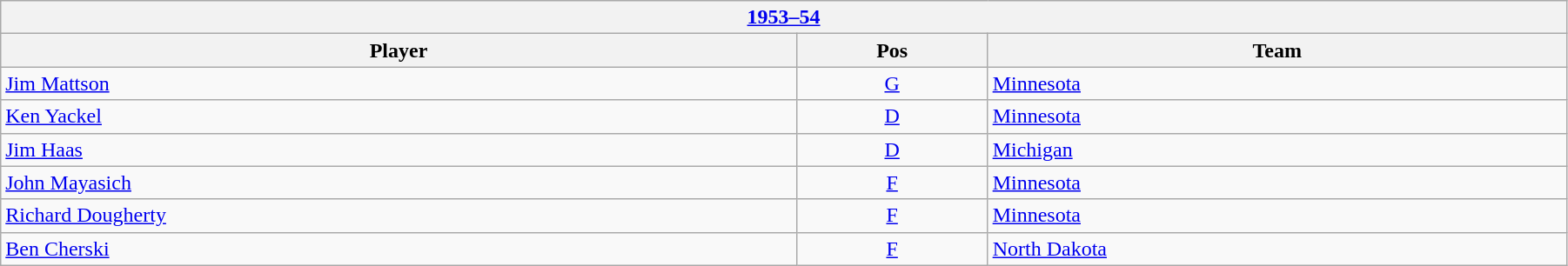<table class="wikitable" width=95%>
<tr>
<th colspan=3><a href='#'>1953–54</a></th>
</tr>
<tr>
<th>Player</th>
<th>Pos</th>
<th>Team</th>
</tr>
<tr>
<td><a href='#'>Jim Mattson</a></td>
<td align=center><a href='#'>G</a></td>
<td><a href='#'>Minnesota</a></td>
</tr>
<tr>
<td><a href='#'>Ken Yackel</a></td>
<td align=center><a href='#'>D</a></td>
<td><a href='#'>Minnesota</a></td>
</tr>
<tr>
<td><a href='#'>Jim Haas</a></td>
<td align=center><a href='#'>D</a></td>
<td><a href='#'>Michigan</a></td>
</tr>
<tr>
<td><a href='#'>John Mayasich</a></td>
<td align=center><a href='#'>F</a></td>
<td><a href='#'>Minnesota</a></td>
</tr>
<tr>
<td><a href='#'>Richard Dougherty</a></td>
<td align=center><a href='#'>F</a></td>
<td><a href='#'>Minnesota</a></td>
</tr>
<tr>
<td><a href='#'>Ben Cherski</a></td>
<td align=center><a href='#'>F</a></td>
<td><a href='#'>North Dakota</a></td>
</tr>
</table>
